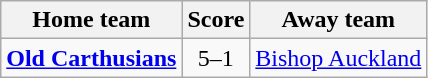<table class="wikitable" style="text-align:center">
<tr>
<th>Home team</th>
<th>Score</th>
<th>Away team</th>
</tr>
<tr>
<td><strong><a href='#'>Old Carthusians</a></strong></td>
<td>5–1</td>
<td><a href='#'>Bishop Auckland</a></td>
</tr>
</table>
